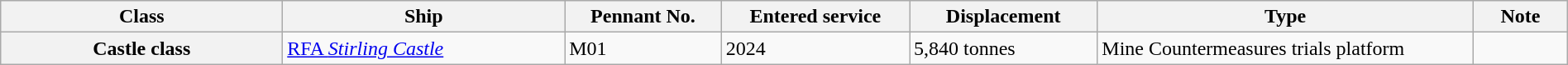<table class="wikitable" style="margin:auto; width:100%;">
<tr>
<th style="text-align:center; width:18%;">Class</th>
<th style="text-align:center; width:18%;">Ship</th>
<th style="text-align:center; width:10%;">Pennant No.</th>
<th style="text-align:center; width:12%;">Entered service</th>
<th style="text-align:center; width:12%;">Displacement</th>
<th style="text-align:center; width:24%;">Type</th>
<th style="text-align:center; width:6%;">Note</th>
</tr>
<tr>
<th rowspan="1">Castle class</th>
<td><a href='#'>RFA <em>Stirling Castle</em></a></td>
<td>M01</td>
<td>2024</td>
<td>5,840 tonnes</td>
<td>Mine Countermeasures trials platform</td>
<td></td>
</tr>
</table>
